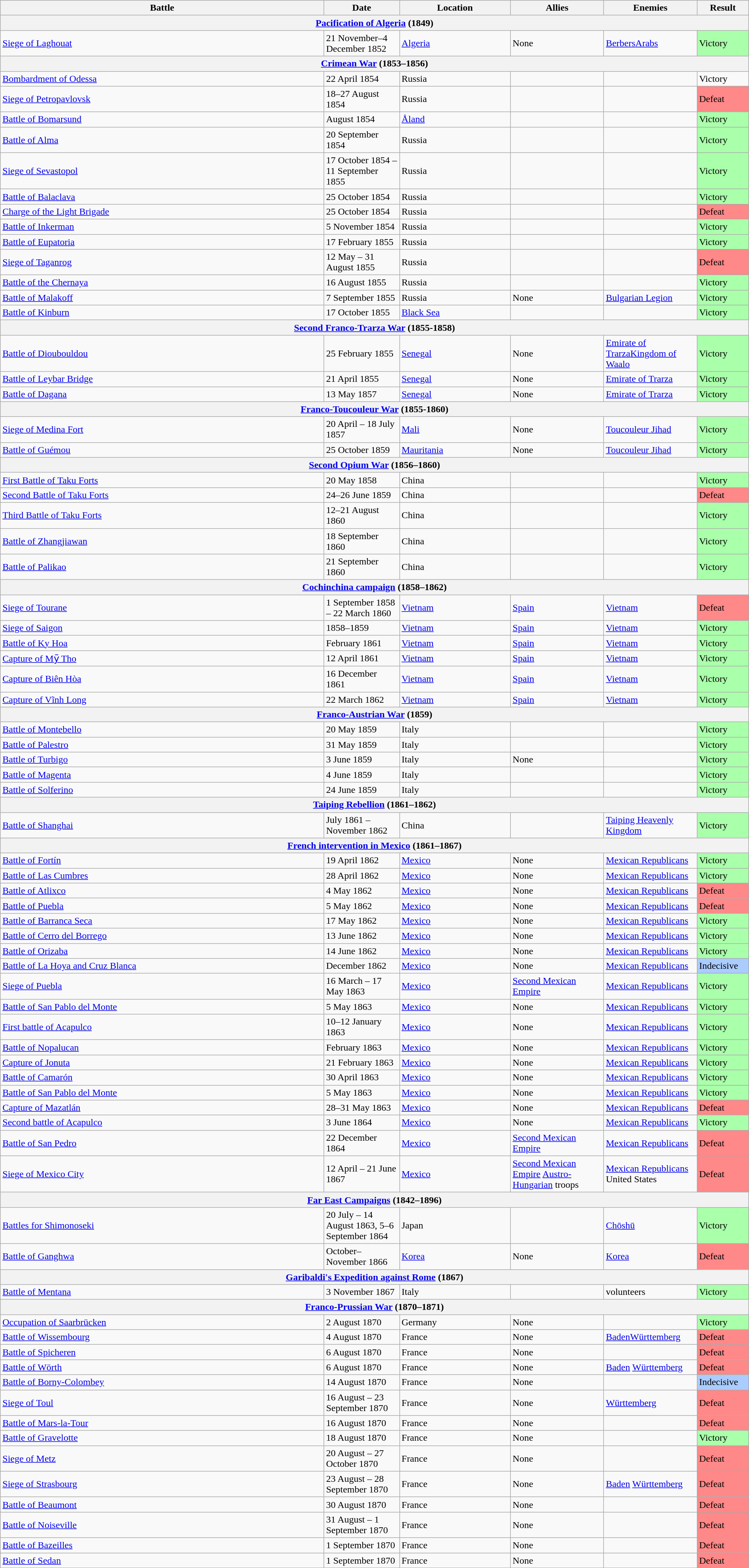<table class="wikitable sortable" width="100%">
<tr>
<th>Battle</th>
<th width="120">Date</th>
<th width="180">Location</th>
<th width="150">Allies</th>
<th width="150">Enemies</th>
<th width="80">Result</th>
</tr>
<tr>
<th colspan="6"><a href='#'>Pacification of Algeria</a> (1849)</th>
</tr>
<tr>
<td><a href='#'>Siege of Laghouat</a></td>
<td>21 November–4 December 1852</td>
<td><a href='#'>Algeria</a></td>
<td>None</td>
<td><a href='#'>Berbers</a><a href='#'>Arabs</a></td>
<td style="background:#AFA">Victory</td>
</tr>
<tr>
<th colspan="6"><a href='#'>Crimean War</a> (1853–1856)</th>
</tr>
<tr>
<td><a href='#'>Bombardment of Odessa</a></td>
<td>22 April 1854</td>
<td>Russia</td>
<td></td>
<td></td>
<td>Victory</td>
</tr>
<tr>
<td><a href='#'>Siege of Petropavlovsk</a></td>
<td>18–27 August 1854</td>
<td>Russia</td>
<td></td>
<td></td>
<td style="background:#F88">Defeat</td>
</tr>
<tr>
<td><a href='#'>Battle of Bomarsund</a></td>
<td>August 1854</td>
<td><a href='#'>Åland</a></td>
<td></td>
<td></td>
<td style="background:#AFA">Victory</td>
</tr>
<tr>
<td><a href='#'>Battle of Alma</a></td>
<td>20 September 1854</td>
<td>Russia</td>
<td></td>
<td></td>
<td style="background:#AFA">Victory</td>
</tr>
<tr>
<td><a href='#'>Siege of Sevastopol</a></td>
<td>17 October 1854 – 11 September 1855</td>
<td>Russia</td>
<td></td>
<td></td>
<td style="background:#AFA">Victory</td>
</tr>
<tr>
<td><a href='#'>Battle of Balaclava</a></td>
<td>25 October 1854</td>
<td>Russia</td>
<td></td>
<td></td>
<td style="background:#AFA">Victory</td>
</tr>
<tr>
<td><a href='#'>Charge of the Light Brigade</a></td>
<td>25 October 1854</td>
<td>Russia</td>
<td></td>
<td></td>
<td style="background:#F88">Defeat</td>
</tr>
<tr>
<td><a href='#'>Battle of Inkerman</a></td>
<td>5 November 1854</td>
<td>Russia</td>
<td></td>
<td></td>
<td style="background:#AFA">Victory</td>
</tr>
<tr>
<td><a href='#'>Battle of Eupatoria</a></td>
<td>17 February 1855</td>
<td>Russia</td>
<td></td>
<td></td>
<td style="background:#AFA">Victory</td>
</tr>
<tr>
<td><a href='#'>Siege of Taganrog</a></td>
<td>12 May – 31 August 1855</td>
<td>Russia</td>
<td></td>
<td></td>
<td style="background:#F88">Defeat</td>
</tr>
<tr>
<td><a href='#'>Battle of the Chernaya</a></td>
<td>16 August 1855</td>
<td>Russia</td>
<td></td>
<td></td>
<td style="background:#AFA">Victory</td>
</tr>
<tr>
<td><a href='#'>Battle of Malakoff</a></td>
<td>7 September 1855</td>
<td>Russia</td>
<td>None</td>
<td> <a href='#'>Bulgarian Legion</a></td>
<td style="background:#AFA">Victory</td>
</tr>
<tr>
<td><a href='#'>Battle of Kinburn</a></td>
<td>17 October 1855</td>
<td><a href='#'>Black Sea</a></td>
<td></td>
<td></td>
<td style="background:#AFA">Victory</td>
</tr>
<tr>
<th colspan="6"><a href='#'>Second Franco-Trarza War</a> (1855-1858)</th>
</tr>
<tr>
<td><a href='#'>Battle of Dioubouldou</a></td>
<td>25 February 1855</td>
<td><a href='#'>Senegal</a></td>
<td>None</td>
<td><a href='#'>Emirate of Trarza</a><a href='#'>Kingdom of Waalo</a></td>
<td style="background:#AFA">Victory</td>
</tr>
<tr>
<td><a href='#'>Battle of Leybar Bridge</a></td>
<td>21 April 1855</td>
<td><a href='#'>Senegal</a></td>
<td>None</td>
<td><a href='#'>Emirate of Trarza</a></td>
<td style="background:#AFA">Victory</td>
</tr>
<tr>
<td><a href='#'>Battle of Dagana</a></td>
<td>13 May 1857</td>
<td><a href='#'>Senegal</a></td>
<td>None</td>
<td><a href='#'>Emirate of Trarza</a></td>
<td style="background:#AFA">Victory</td>
</tr>
<tr>
<th colspan="6"><a href='#'>Franco-Toucouleur War</a> (1855-1860)</th>
</tr>
<tr>
<td><a href='#'>Siege of Medina Fort</a></td>
<td>20 April – 18 July 1857</td>
<td><a href='#'>Mali</a></td>
<td>None</td>
<td><a href='#'>Toucouleur Jihad</a></td>
<td style="background:#AFA">Victory</td>
</tr>
<tr>
<td><a href='#'>Battle of Guémou</a></td>
<td>25 October 1859</td>
<td><a href='#'>Mauritania</a></td>
<td>None</td>
<td><a href='#'>Toucouleur Jihad</a></td>
<td style="background:#AFA">Victory</td>
</tr>
<tr>
<th colspan="6"><a href='#'>Second Opium War</a> (1856–1860)</th>
</tr>
<tr>
<td><a href='#'>First Battle of Taku Forts</a></td>
<td>20 May 1858</td>
<td>China</td>
<td></td>
<td></td>
<td style="background:#AFA">Victory</td>
</tr>
<tr>
<td><a href='#'>Second Battle of Taku Forts</a></td>
<td>24–26 June 1859</td>
<td>China</td>
<td></td>
<td></td>
<td style="background:#F88">Defeat</td>
</tr>
<tr>
<td><a href='#'>Third Battle of Taku Forts</a></td>
<td>12–21 August 1860</td>
<td>China</td>
<td></td>
<td></td>
<td style="background:#AFA">Victory</td>
</tr>
<tr>
<td><a href='#'>Battle of Zhangjiawan</a></td>
<td>18 September 1860</td>
<td>China</td>
<td></td>
<td></td>
<td style="background:#AFA">Victory</td>
</tr>
<tr>
<td><a href='#'>Battle of Palikao</a></td>
<td>21 September 1860</td>
<td>China</td>
<td></td>
<td></td>
<td style="background:#AFA">Victory</td>
</tr>
<tr>
<th colspan="6"><a href='#'>Cochinchina campaign</a> (1858–1862)</th>
</tr>
<tr>
<td><a href='#'>Siege of Tourane</a></td>
<td>1 September 1858 – 22 March 1860</td>
<td><a href='#'>Vietnam</a></td>
<td> <a href='#'>Spain</a></td>
<td><a href='#'>Vietnam</a></td>
<td style="background:#F88">Defeat</td>
</tr>
<tr>
<td><a href='#'>Siege of Saigon</a></td>
<td>1858–1859</td>
<td><a href='#'>Vietnam</a></td>
<td> <a href='#'>Spain</a></td>
<td><a href='#'>Vietnam</a></td>
<td style="background:#AFA">Victory</td>
</tr>
<tr>
<td><a href='#'>Battle of Ky Hoa</a></td>
<td>February 1861</td>
<td><a href='#'>Vietnam</a></td>
<td> <a href='#'>Spain</a></td>
<td><a href='#'>Vietnam</a></td>
<td style="background:#AFA">Victory</td>
</tr>
<tr>
<td><a href='#'>Capture of Mỹ Tho</a></td>
<td>12 April 1861</td>
<td><a href='#'>Vietnam</a></td>
<td> <a href='#'>Spain</a></td>
<td><a href='#'>Vietnam</a></td>
<td style="background:#AFA">Victory</td>
</tr>
<tr>
<td><a href='#'>Capture of Biên Hòa</a></td>
<td>16 December 1861</td>
<td><a href='#'>Vietnam</a></td>
<td> <a href='#'>Spain</a></td>
<td><a href='#'>Vietnam</a></td>
<td style="background:#AFA">Victory</td>
</tr>
<tr>
<td><a href='#'>Capture of Vĩnh Long</a></td>
<td>22 March 1862</td>
<td><a href='#'>Vietnam</a></td>
<td> <a href='#'>Spain</a></td>
<td><a href='#'>Vietnam</a></td>
<td style="background:#AFA">Victory</td>
</tr>
<tr>
<th colspan="6"><a href='#'>Franco-Austrian War</a> (1859)</th>
</tr>
<tr>
<td><a href='#'>Battle of Montebello</a></td>
<td>20 May 1859</td>
<td>Italy</td>
<td></td>
<td></td>
<td style="background:#AFA">Victory</td>
</tr>
<tr>
<td><a href='#'>Battle of Palestro</a></td>
<td>31 May 1859</td>
<td>Italy</td>
<td></td>
<td></td>
<td style="background:#AFA">Victory</td>
</tr>
<tr>
<td><a href='#'>Battle of Turbigo</a></td>
<td>3 June 1859</td>
<td>Italy</td>
<td>None</td>
<td></td>
<td style="background:#AFA">Victory</td>
</tr>
<tr>
<td><a href='#'>Battle of Magenta</a></td>
<td>4 June 1859</td>
<td>Italy</td>
<td></td>
<td></td>
<td style="background:#AFA">Victory</td>
</tr>
<tr>
<td><a href='#'>Battle of Solferino</a></td>
<td>24 June 1859</td>
<td>Italy</td>
<td></td>
<td></td>
<td style="background:#AFA">Victory</td>
</tr>
<tr>
<th colspan="6"><a href='#'>Taiping Rebellion</a> (1861–1862)</th>
</tr>
<tr>
<td><a href='#'>Battle of Shanghai</a></td>
<td>July 1861 – November 1862</td>
<td>China</td>
<td></td>
<td><a href='#'>Taiping Heavenly Kingdom</a></td>
<td style="background:#AFA">Victory</td>
</tr>
<tr>
<th colspan="6"><a href='#'>French intervention in Mexico</a> (1861–1867)</th>
</tr>
<tr>
<td><a href='#'>Battle of Fortín</a></td>
<td>19 April 1862</td>
<td><a href='#'>Mexico</a></td>
<td>None</td>
<td> <a href='#'>Mexican Republicans</a></td>
<td style="background:#AFA">Victory</td>
</tr>
<tr>
<td><a href='#'>Battle of Las Cumbres</a></td>
<td>28 April 1862</td>
<td><a href='#'>Mexico</a></td>
<td>None</td>
<td> <a href='#'>Mexican Republicans</a></td>
<td style="background:#AFA">Victory</td>
</tr>
<tr>
<td><a href='#'>Battle of Atlixco</a></td>
<td>4 May 1862</td>
<td><a href='#'>Mexico</a></td>
<td>None</td>
<td> <a href='#'>Mexican Republicans</a></td>
<td style="background:#F88">Defeat</td>
</tr>
<tr>
<td><a href='#'>Battle of Puebla</a></td>
<td>5 May 1862</td>
<td><a href='#'>Mexico</a></td>
<td>None</td>
<td> <a href='#'>Mexican Republicans</a></td>
<td style="background:#F88">Defeat</td>
</tr>
<tr>
<td><a href='#'>Battle of Barranca Seca</a></td>
<td>17 May 1862</td>
<td><a href='#'>Mexico</a></td>
<td>None</td>
<td> <a href='#'>Mexican Republicans</a></td>
<td style="background:#AFA">Victory</td>
</tr>
<tr>
<td><a href='#'>Battle of Cerro del Borrego</a></td>
<td>13 June 1862</td>
<td><a href='#'>Mexico</a></td>
<td>None</td>
<td> <a href='#'>Mexican Republicans</a></td>
<td style="background:#AFA">Victory</td>
</tr>
<tr>
<td><a href='#'>Battle of Orizaba</a></td>
<td>14 June 1862</td>
<td><a href='#'>Mexico</a></td>
<td>None</td>
<td> <a href='#'>Mexican Republicans</a></td>
<td style="background:#AFA">Victory</td>
</tr>
<tr>
<td><a href='#'>Battle of La Hoya and Cruz Blanca</a></td>
<td>December 1862</td>
<td><a href='#'>Mexico</a></td>
<td>None</td>
<td> <a href='#'>Mexican Republicans</a></td>
<td style="background:#ACF">Indecisive</td>
</tr>
<tr>
<td><a href='#'>Siege of Puebla</a></td>
<td>16 March – 17 May 1863</td>
<td><a href='#'>Mexico</a></td>
<td> <a href='#'>Second Mexican Empire</a></td>
<td> <a href='#'>Mexican Republicans</a></td>
<td style="background:#AFA">Victory</td>
</tr>
<tr>
<td><a href='#'>Battle of San Pablo del Monte</a></td>
<td>5 May 1863</td>
<td><a href='#'>Mexico</a></td>
<td>None</td>
<td> <a href='#'>Mexican Republicans</a></td>
<td style="background:#AFA">Victory</td>
</tr>
<tr>
<td><a href='#'>First battle of Acapulco</a></td>
<td>10–12 January 1863</td>
<td><a href='#'>Mexico</a></td>
<td>None</td>
<td> <a href='#'>Mexican Republicans</a></td>
<td style="background:#AFA">Victory</td>
</tr>
<tr>
<td><a href='#'>Battle of Nopalucan</a></td>
<td>February 1863</td>
<td><a href='#'>Mexico</a></td>
<td>None</td>
<td> <a href='#'>Mexican Republicans</a></td>
<td style="background:#AFA">Victory</td>
</tr>
<tr>
<td><a href='#'>Capture of Jonuta</a></td>
<td>21 February 1863</td>
<td><a href='#'>Mexico</a></td>
<td>None</td>
<td> <a href='#'>Mexican Republicans</a></td>
<td style="background:#AFA">Victory</td>
</tr>
<tr>
<td><a href='#'>Battle of Camarón</a></td>
<td>30 April 1863</td>
<td><a href='#'>Mexico</a></td>
<td>None</td>
<td> <a href='#'>Mexican Republicans</a></td>
<td style="background:#AFA">Victory</td>
</tr>
<tr>
<td><a href='#'>Battle of San Pablo del Monte</a></td>
<td>5 May 1863</td>
<td><a href='#'>Mexico</a></td>
<td>None</td>
<td> <a href='#'>Mexican Republicans</a></td>
<td style="background:#AFA">Victory</td>
</tr>
<tr>
<td><a href='#'>Capture of Mazatlán</a></td>
<td>28–31 May 1863</td>
<td><a href='#'>Mexico</a></td>
<td>None</td>
<td> <a href='#'>Mexican Republicans</a></td>
<td style="background:#F88">Defeat</td>
</tr>
<tr>
<td><a href='#'>Second battle of Acapulco</a></td>
<td>3 June 1864</td>
<td><a href='#'>Mexico</a></td>
<td>None</td>
<td> <a href='#'>Mexican Republicans</a></td>
<td style="background:#AFA">Victory</td>
</tr>
<tr>
<td><a href='#'>Battle of San Pedro</a></td>
<td>22 December 1864</td>
<td><a href='#'>Mexico</a></td>
<td> <a href='#'>Second Mexican Empire</a></td>
<td> <a href='#'>Mexican Republicans</a></td>
<td style="background:#F88">Defeat</td>
</tr>
<tr>
<td><a href='#'>Siege of Mexico City</a></td>
<td>12 April – 21 June 1867</td>
<td><a href='#'>Mexico</a></td>
<td> <a href='#'>Second Mexican Empire</a> <a href='#'>Austro-Hungarian</a> troops</td>
<td> <a href='#'>Mexican Republicans</a> United States</td>
<td style="background:#F88">Defeat</td>
</tr>
<tr>
<th colspan="6"><a href='#'>Far East Campaigns</a> (1842–1896)</th>
</tr>
<tr>
<td><a href='#'>Battles for Shimonoseki</a></td>
<td>20 July – 14 August 1863, 5–6 September 1864</td>
<td>Japan</td>
<td></td>
<td> <a href='#'>Chōshū</a></td>
<td style="background:#AFA">Victory</td>
</tr>
<tr>
<td><a href='#'>Battle of Ganghwa</a></td>
<td>October–November 1866</td>
<td><a href='#'>Korea</a></td>
<td>None</td>
<td><a href='#'>Korea</a></td>
<td style="background:#F88">Defeat</td>
</tr>
<tr>
<th colspan="6"><a href='#'>Garibaldi's Expedition against Rome</a> (1867)</th>
</tr>
<tr>
<td><a href='#'>Battle of Mentana</a></td>
<td>3 November 1867</td>
<td>Italy</td>
<td></td>
<td> volunteers</td>
<td style="background:#AFA">Victory</td>
</tr>
<tr>
<th colspan="6"><a href='#'>Franco-Prussian War</a> (1870–1871)</th>
</tr>
<tr>
<td><a href='#'>Occupation of Saarbrücken</a></td>
<td>2 August 1870</td>
<td>Germany</td>
<td>None</td>
<td></td>
<td style="background:#AFA">Victory</td>
</tr>
<tr>
<td><a href='#'>Battle of Wissembourg</a></td>
<td>4 August 1870</td>
<td>France</td>
<td>None</td>
<td> <a href='#'>Baden</a><a href='#'>Württemberg</a></td>
<td style="background:#F88">Defeat</td>
</tr>
<tr>
<td><a href='#'>Battle of Spicheren</a></td>
<td>6 August 1870</td>
<td>France</td>
<td>None</td>
<td></td>
<td style="background:#F88">Defeat</td>
</tr>
<tr>
<td><a href='#'>Battle of Wörth</a></td>
<td>6 August 1870</td>
<td>France</td>
<td>None</td>
<td> <a href='#'>Baden</a> <a href='#'>Württemberg</a></td>
<td style="background:#F88">Defeat</td>
</tr>
<tr>
<td><a href='#'>Battle of Borny-Colombey</a></td>
<td>14 August 1870</td>
<td>France</td>
<td>None</td>
<td></td>
<td style="background:#ACF">Indecisive</td>
</tr>
<tr>
<td><a href='#'>Siege of Toul</a></td>
<td>16 August – 23 September 1870</td>
<td>France</td>
<td>None</td>
<td> <a href='#'>Württemberg</a></td>
<td style="background:#F88">Defeat</td>
</tr>
<tr>
<td><a href='#'>Battle of Mars-la-Tour</a></td>
<td>16 August 1870</td>
<td>France</td>
<td>None</td>
<td></td>
<td style="background:#F88">Defeat</td>
</tr>
<tr>
<td><a href='#'>Battle of Gravelotte</a></td>
<td>18 August 1870</td>
<td>France</td>
<td>None</td>
<td></td>
<td style="background:#AFA">Victory</td>
</tr>
<tr>
<td><a href='#'>Siege of Metz</a></td>
<td>20 August – 27 October 1870</td>
<td>France</td>
<td>None</td>
<td></td>
<td style="background:#F88">Defeat</td>
</tr>
<tr>
<td><a href='#'>Siege of Strasbourg</a></td>
<td>23 August – 28 September 1870</td>
<td>France</td>
<td>None</td>
<td> <a href='#'>Baden</a> <a href='#'>Württemberg</a></td>
<td style="background:#F88">Defeat</td>
</tr>
<tr>
<td><a href='#'>Battle of Beaumont</a></td>
<td>30 August 1870</td>
<td>France</td>
<td>None</td>
<td></td>
<td style="background:#F88">Defeat</td>
</tr>
<tr>
<td><a href='#'>Battle of Noiseville</a></td>
<td>31 August – 1 September 1870</td>
<td>France</td>
<td>None</td>
<td></td>
<td style="background:#F88">Defeat</td>
</tr>
<tr>
<td><a href='#'>Battle of Bazeilles</a></td>
<td>1 September 1870</td>
<td>France</td>
<td>None</td>
<td></td>
<td style="background:#F88">Defeat</td>
</tr>
<tr>
<td><a href='#'>Battle of Sedan</a></td>
<td>1 September 1870</td>
<td>France</td>
<td>None</td>
<td></td>
<td style="background:#F88">Defeat</td>
</tr>
</table>
